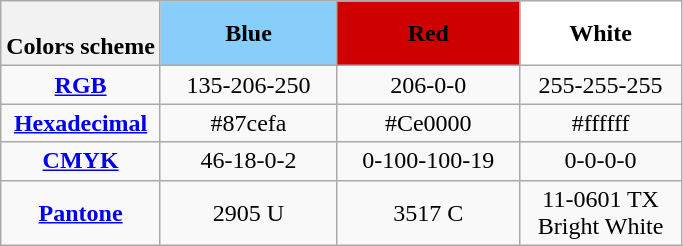<table class="wikitable" style="text-align:center;">
<tr>
<th><br>Colors scheme</th>
<th style="background-color:#87cefa;width:110px"><span>Blue</span></th>
<th style="background-color:#Ce0000;width:115px"><span>Red</span></th>
<th style="background-color:#ffffff;width:100px">White</th>
</tr>
<tr>
<td><strong><a href='#'>RGB</a></strong></td>
<td>135-206-250</td>
<td>206-0-0</td>
<td>255-255-255</td>
</tr>
<tr>
<td><strong><a href='#'>Hexadecimal</a></strong></td>
<td>#87cefa</td>
<td>#Ce0000</td>
<td>#ffffff</td>
</tr>
<tr>
<td><strong><a href='#'>CMYK</a></strong></td>
<td>46-18-0-2</td>
<td>0-100-100-19</td>
<td>0-0-0-0</td>
</tr>
<tr>
<td><strong><a href='#'>Pantone</a></strong></td>
<td>2905 U</td>
<td>3517 C</td>
<td>11-0601 TX Bright White</td>
</tr>
</table>
